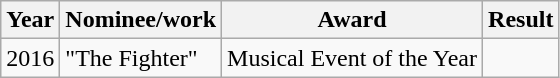<table class="wikitable">
<tr>
<th>Year</th>
<th>Nominee/work</th>
<th>Award</th>
<th>Result</th>
</tr>
<tr>
<td>2016</td>
<td>"The Fighter"</td>
<td>Musical Event of the Year</td>
<td></td>
</tr>
</table>
